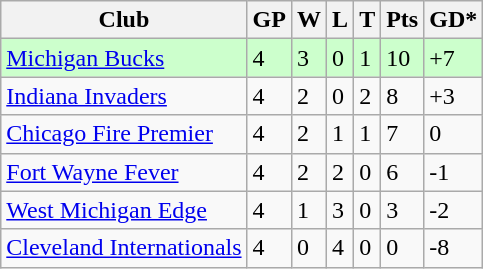<table class="wikitable">
<tr>
<th>Club</th>
<th>GP</th>
<th>W</th>
<th>L</th>
<th>T</th>
<th>Pts</th>
<th>GD*</th>
</tr>
<tr bgcolor=#ccffcc>
<td><a href='#'>Michigan Bucks</a></td>
<td>4</td>
<td>3</td>
<td>0</td>
<td>1</td>
<td>10</td>
<td>+7</td>
</tr>
<tr>
<td><a href='#'>Indiana Invaders</a></td>
<td>4</td>
<td>2</td>
<td>0</td>
<td>2</td>
<td>8</td>
<td>+3</td>
</tr>
<tr>
<td><a href='#'>Chicago Fire Premier</a></td>
<td>4</td>
<td>2</td>
<td>1</td>
<td>1</td>
<td>7</td>
<td>0</td>
</tr>
<tr>
<td><a href='#'>Fort Wayne Fever</a></td>
<td>4</td>
<td>2</td>
<td>2</td>
<td>0</td>
<td>6</td>
<td>-1</td>
</tr>
<tr>
<td><a href='#'>West Michigan Edge</a></td>
<td>4</td>
<td>1</td>
<td>3</td>
<td>0</td>
<td>3</td>
<td>-2</td>
</tr>
<tr>
<td><a href='#'>Cleveland Internationals</a></td>
<td>4</td>
<td>0</td>
<td>4</td>
<td>0</td>
<td>0</td>
<td>-8</td>
</tr>
</table>
